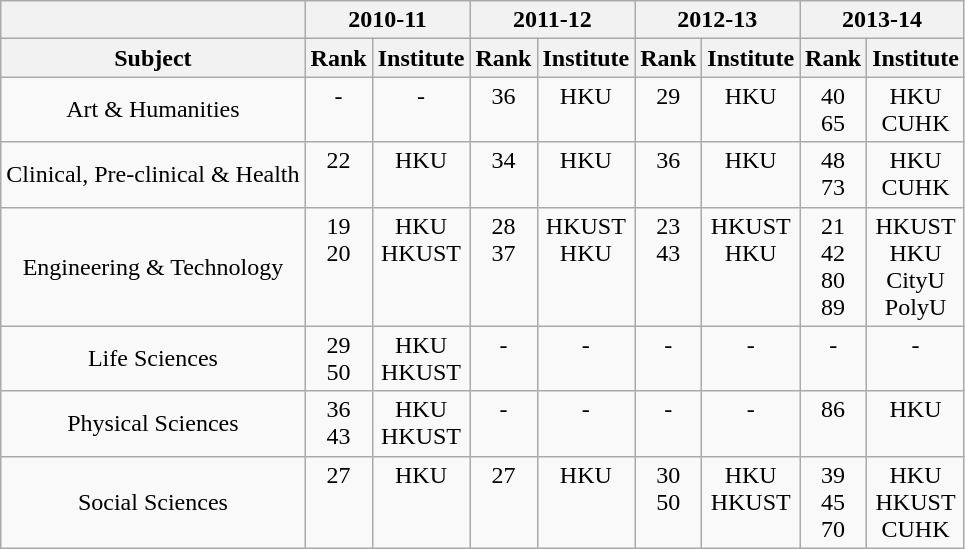<table class="wikitable">
<tr>
<th></th>
<th colspan=2>2010-11</th>
<th colspan=2>2011-12</th>
<th colspan=2>2012-13</th>
<th colspan=2>2013-14</th>
</tr>
<tr>
<th>Subject</th>
<th>Rank</th>
<th>Institute</th>
<th>Rank</th>
<th>Institute</th>
<th>Rank</th>
<th>Institute</th>
<th>Rank</th>
<th>Institute</th>
</tr>
<tr align=center valign=top>
<td valign=middle>Art & Humanities</td>
<td> -</td>
<td>-</td>
<td> 36</td>
<td>HKU</td>
<td> 29</td>
<td>HKU</td>
<td> 40<br>65</td>
<td>HKU<br>CUHK</td>
</tr>
<tr align=center valign=top>
<td valign=middle>Clinical, Pre-clinical & Health</td>
<td> 22</td>
<td>HKU</td>
<td> 34</td>
<td>HKU</td>
<td> 36</td>
<td>HKU</td>
<td> 48<br>73</td>
<td>HKU<br>CUHK</td>
</tr>
<tr align=center valign=top>
<td valign=middle>Engineering & Technology</td>
<td> 19<br>20</td>
<td>HKU<br>HKUST</td>
<td> 28<br>37</td>
<td>HKUST<br>HKU</td>
<td> 23<br>43</td>
<td>HKUST<br>HKU</td>
<td> 21<br>42<br>80<br>89</td>
<td>HKUST<br>HKU<br>CityU<br>PolyU</td>
</tr>
<tr align=center valign=top>
<td valign=middle>Life Sciences</td>
<td> 29<br>50</td>
<td>HKU<br>HKUST</td>
<td> -</td>
<td>-</td>
<td> -</td>
<td>-</td>
<td> -</td>
<td>-</td>
</tr>
<tr align=center valign=top>
<td valign=middle>Physical Sciences</td>
<td> 36<br>43</td>
<td>HKU<br>HKUST</td>
<td> -</td>
<td>-</td>
<td> -</td>
<td>-</td>
<td> 86</td>
<td>HKU</td>
</tr>
<tr align=center valign=top>
<td valign=middle>Social Sciences</td>
<td> 27</td>
<td>HKU</td>
<td> 27</td>
<td>HKU</td>
<td> 30<br>50</td>
<td>HKU<br>HKUST</td>
<td> 39<br>45<br>70</td>
<td>HKU<br>HKUST<br>CUHK</td>
</tr>
</table>
